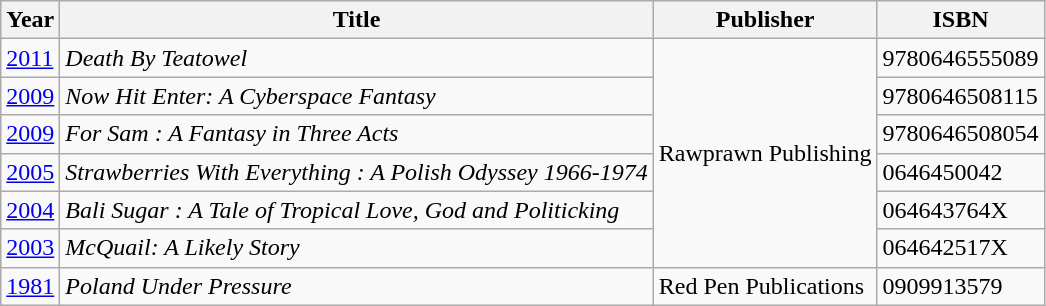<table class="wikitable sortable">
<tr>
<th>Year</th>
<th>Title</th>
<th>Publisher</th>
<th>ISBN</th>
</tr>
<tr>
<td><a href='#'>2011</a></td>
<td><em>Death By Teatowel</em></td>
<td rowspan="6">Rawprawn Publishing</td>
<td>9780646555089</td>
</tr>
<tr>
<td><a href='#'>2009</a></td>
<td><em>Now Hit Enter: A Cyberspace Fantasy</em></td>
<td>9780646508115</td>
</tr>
<tr>
<td><a href='#'>2009</a></td>
<td><em>For Sam : A Fantasy in Three Acts</em></td>
<td>9780646508054</td>
</tr>
<tr>
<td><a href='#'>2005</a></td>
<td><em>Strawberries With Everything : A Polish Odyssey 1966-1974</em></td>
<td>0646450042</td>
</tr>
<tr>
<td><a href='#'>2004</a></td>
<td><em>Bali Sugar : A Tale of Tropical Love, God and Politicking</em></td>
<td>064643764X</td>
</tr>
<tr>
<td><a href='#'>2003</a></td>
<td><em>McQuail: A Likely Story</em></td>
<td>064642517X</td>
</tr>
<tr>
<td><a href='#'>1981</a></td>
<td><em>Poland Under Pressure</em></td>
<td>Red Pen Publications</td>
<td>0909913579</td>
</tr>
</table>
